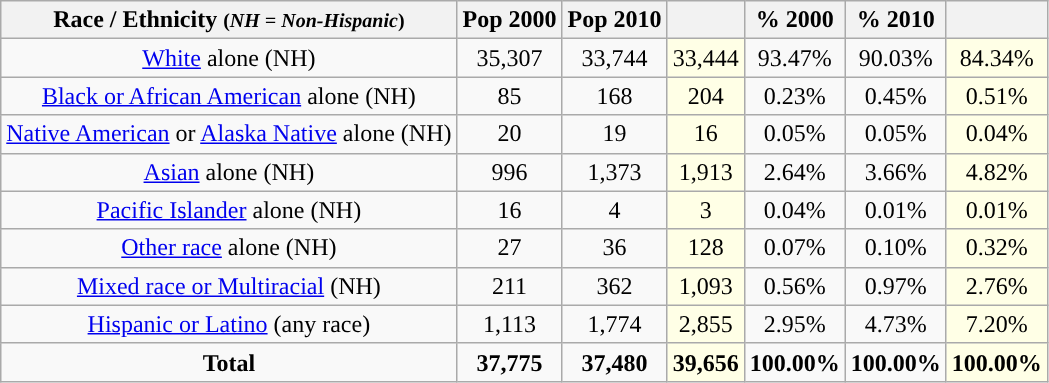<table class="wikitable" style="text-align:center;">
<tr>
<th>Race / Ethnicity <small>(<em>NH = Non-Hispanic</em>)</small></th>
<th>Pop 2000</th>
<th>Pop 2010</th>
<th></th>
<th>% 2000</th>
<th>% 2010</th>
<th></th>
</tr>
<tr>
<td><a href='#'>White</a> alone (NH)</td>
<td>35,307</td>
<td>33,744</td>
<td style='background: #ffffe6;'>33,444</td>
<td>93.47%</td>
<td>90.03%</td>
<td style='background: #ffffe6;'>84.34%</td>
</tr>
<tr>
<td><a href='#'>Black or African American</a> alone (NH)</td>
<td>85</td>
<td>168</td>
<td style='background: #ffffe6;'>204</td>
<td>0.23%</td>
<td>0.45%</td>
<td style='background: #ffffe6;'>0.51%</td>
</tr>
<tr>
<td><a href='#'>Native American</a> or <a href='#'>Alaska Native</a> alone (NH)</td>
<td>20</td>
<td>19</td>
<td style='background: #ffffe6;'>16</td>
<td>0.05%</td>
<td>0.05%</td>
<td style='background: #ffffe6;'>0.04%</td>
</tr>
<tr>
<td><a href='#'>Asian</a> alone (NH)</td>
<td>996</td>
<td>1,373</td>
<td style='background: #ffffe6;'>1,913</td>
<td>2.64%</td>
<td>3.66%</td>
<td style='background: #ffffe6;'>4.82%</td>
</tr>
<tr>
<td><a href='#'>Pacific Islander</a> alone (NH)</td>
<td>16</td>
<td>4</td>
<td style='background: #ffffe6;'>3</td>
<td>0.04%</td>
<td>0.01%</td>
<td style='background: #ffffe6;'>0.01%</td>
</tr>
<tr>
<td><a href='#'>Other race</a> alone (NH)</td>
<td>27</td>
<td>36</td>
<td style='background: #ffffe6;'>128</td>
<td>0.07%</td>
<td>0.10%</td>
<td style='background: #ffffe6;'>0.32%</td>
</tr>
<tr>
<td><a href='#'>Mixed race or Multiracial</a> (NH)</td>
<td>211</td>
<td>362</td>
<td style='background: #ffffe6;'>1,093</td>
<td>0.56%</td>
<td>0.97%</td>
<td style='background: #ffffe6;'>2.76%</td>
</tr>
<tr>
<td><a href='#'>Hispanic or Latino</a> (any race)</td>
<td>1,113</td>
<td>1,774</td>
<td style='background: #ffffe6;'>2,855</td>
<td>2.95%</td>
<td>4.73%</td>
<td style='background: #ffffe6;'>7.20%</td>
</tr>
<tr>
<td><strong>Total</strong></td>
<td><strong>37,775</strong></td>
<td><strong>37,480</strong></td>
<td style='background: #ffffe6;'><strong>39,656</strong></td>
<td><strong>100.00%</strong></td>
<td><strong>100.00%</strong></td>
<td style='background: #ffffe6;'><strong>100.00%</strong></td>
</tr>
</table>
